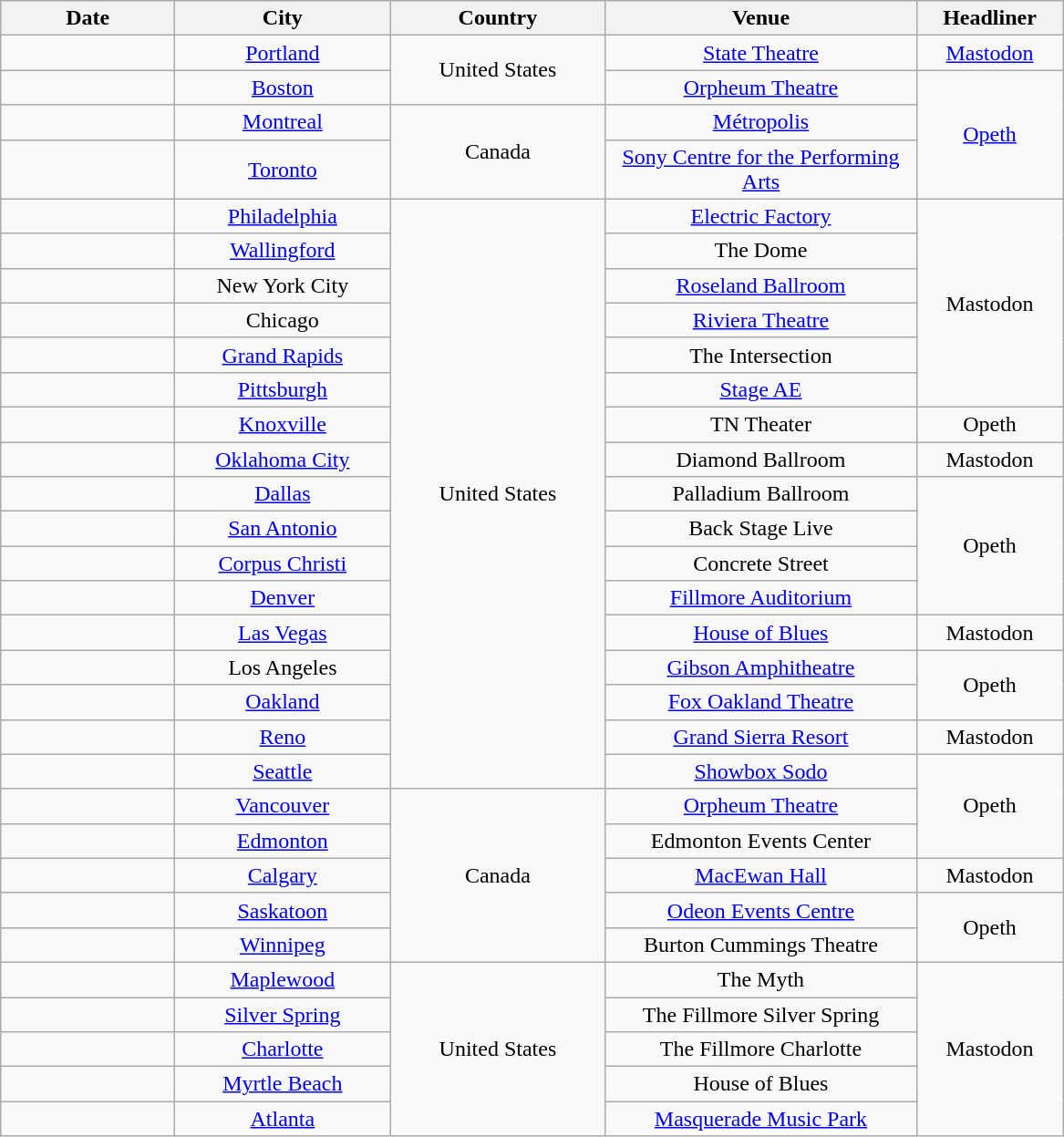<table class="wikitable" style="text-align:center;">
<tr>
<th style="width:120px;">Date</th>
<th style="width:150px;">City</th>
<th style="width:150px;">Country</th>
<th style="width:220px;">Venue</th>
<th style="width:100px;">Headliner</th>
</tr>
<tr>
<td></td>
<td><a href='#'>Portland</a></td>
<td rowspan="2">United States</td>
<td><a href='#'>State Theatre</a></td>
<td><a href='#'>Mastodon</a></td>
</tr>
<tr>
<td></td>
<td><a href='#'>Boston</a></td>
<td><a href='#'>Orpheum Theatre</a></td>
<td rowspan="3"><a href='#'>Opeth</a></td>
</tr>
<tr>
<td></td>
<td><a href='#'>Montreal</a></td>
<td rowspan="2">Canada</td>
<td><a href='#'>Métropolis</a></td>
</tr>
<tr>
<td></td>
<td><a href='#'>Toronto</a></td>
<td><a href='#'>Sony Centre for the Performing Arts</a></td>
</tr>
<tr>
<td></td>
<td><a href='#'>Philadelphia</a></td>
<td rowspan="17">United States</td>
<td><a href='#'>Electric Factory</a></td>
<td rowspan="6">Mastodon</td>
</tr>
<tr>
<td></td>
<td><a href='#'>Wallingford</a></td>
<td>The Dome</td>
</tr>
<tr>
<td></td>
<td>New York City</td>
<td><a href='#'>Roseland Ballroom</a></td>
</tr>
<tr>
<td></td>
<td>Chicago</td>
<td><a href='#'>Riviera Theatre</a></td>
</tr>
<tr>
<td></td>
<td><a href='#'>Grand Rapids</a></td>
<td>The Intersection</td>
</tr>
<tr>
<td></td>
<td><a href='#'>Pittsburgh</a></td>
<td><a href='#'>Stage AE</a></td>
</tr>
<tr>
<td></td>
<td><a href='#'>Knoxville</a></td>
<td>TN Theater</td>
<td>Opeth</td>
</tr>
<tr>
<td></td>
<td><a href='#'>Oklahoma City</a></td>
<td>Diamond Ballroom</td>
<td>Mastodon</td>
</tr>
<tr>
<td></td>
<td><a href='#'>Dallas</a></td>
<td>Palladium Ballroom</td>
<td rowspan="4">Opeth</td>
</tr>
<tr>
<td></td>
<td><a href='#'>San Antonio</a></td>
<td>Back Stage Live</td>
</tr>
<tr>
<td></td>
<td><a href='#'>Corpus Christi</a></td>
<td>Concrete Street</td>
</tr>
<tr>
<td></td>
<td><a href='#'>Denver</a></td>
<td><a href='#'>Fillmore Auditorium</a></td>
</tr>
<tr>
<td></td>
<td><a href='#'>Las Vegas</a></td>
<td><a href='#'>House of Blues</a></td>
<td>Mastodon</td>
</tr>
<tr>
<td></td>
<td>Los Angeles</td>
<td><a href='#'>Gibson Amphitheatre</a></td>
<td rowspan="2">Opeth</td>
</tr>
<tr>
<td></td>
<td><a href='#'>Oakland</a></td>
<td><a href='#'>Fox Oakland Theatre</a></td>
</tr>
<tr>
<td></td>
<td><a href='#'>Reno</a></td>
<td><a href='#'>Grand Sierra Resort</a></td>
<td>Mastodon</td>
</tr>
<tr>
<td></td>
<td><a href='#'>Seattle</a></td>
<td><a href='#'>Showbox Sodo</a></td>
<td rowspan="3">Opeth</td>
</tr>
<tr>
<td></td>
<td><a href='#'>Vancouver</a></td>
<td rowspan="5">Canada</td>
<td><a href='#'>Orpheum Theatre</a></td>
</tr>
<tr>
<td></td>
<td><a href='#'>Edmonton</a></td>
<td>Edmonton Events Center</td>
</tr>
<tr>
<td></td>
<td><a href='#'>Calgary</a></td>
<td><a href='#'>MacEwan Hall</a></td>
<td>Mastodon</td>
</tr>
<tr>
<td></td>
<td><a href='#'>Saskatoon</a></td>
<td><a href='#'>Odeon Events Centre</a></td>
<td rowspan="2">Opeth</td>
</tr>
<tr>
<td></td>
<td><a href='#'>Winnipeg</a></td>
<td>Burton Cummings Theatre</td>
</tr>
<tr>
<td></td>
<td><a href='#'>Maplewood</a></td>
<td rowspan="5">United States</td>
<td>The Myth</td>
<td rowspan="5">Mastodon</td>
</tr>
<tr>
<td></td>
<td><a href='#'>Silver Spring</a></td>
<td>The Fillmore Silver Spring</td>
</tr>
<tr>
<td></td>
<td><a href='#'>Charlotte</a></td>
<td>The Fillmore Charlotte</td>
</tr>
<tr>
<td></td>
<td><a href='#'>Myrtle Beach</a></td>
<td>House of Blues</td>
</tr>
<tr>
<td></td>
<td><a href='#'>Atlanta</a></td>
<td><a href='#'>Masquerade Music Park</a></td>
</tr>
</table>
